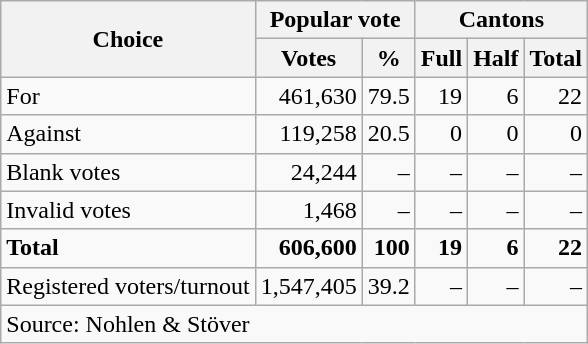<table class=wikitable style=text-align:right>
<tr>
<th rowspan=2>Choice</th>
<th colspan=2>Popular vote</th>
<th colspan=3>Cantons</th>
</tr>
<tr>
<th>Votes</th>
<th>%</th>
<th>Full</th>
<th>Half</th>
<th>Total</th>
</tr>
<tr>
<td align=left>For</td>
<td>461,630</td>
<td>79.5</td>
<td>19</td>
<td>6</td>
<td>22</td>
</tr>
<tr>
<td align=left>Against</td>
<td>119,258</td>
<td>20.5</td>
<td>0</td>
<td>0</td>
<td>0</td>
</tr>
<tr>
<td align=left>Blank votes</td>
<td>24,244</td>
<td>–</td>
<td>–</td>
<td>–</td>
<td>–</td>
</tr>
<tr>
<td align=left>Invalid votes</td>
<td>1,468</td>
<td>–</td>
<td>–</td>
<td>–</td>
<td>–</td>
</tr>
<tr>
<td align=left><strong>Total</strong></td>
<td><strong>606,600</strong></td>
<td><strong>100</strong></td>
<td><strong>19</strong></td>
<td><strong>6</strong></td>
<td><strong>22</strong></td>
</tr>
<tr>
<td align=left>Registered voters/turnout</td>
<td>1,547,405</td>
<td>39.2</td>
<td>–</td>
<td>–</td>
<td>–</td>
</tr>
<tr>
<td align=left colspan=6>Source: Nohlen & Stöver</td>
</tr>
</table>
